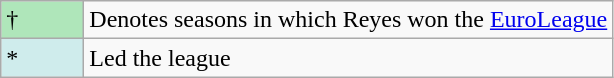<table class="wikitable">
<tr>
<td style="background:#AFE6BA; width:3em;">†</td>
<td>Denotes seasons in which Reyes won the <a href='#'>EuroLeague</a></td>
</tr>
<tr>
<td style="background:#CFECEC; width:1em">*</td>
<td>Led the league</td>
</tr>
</table>
